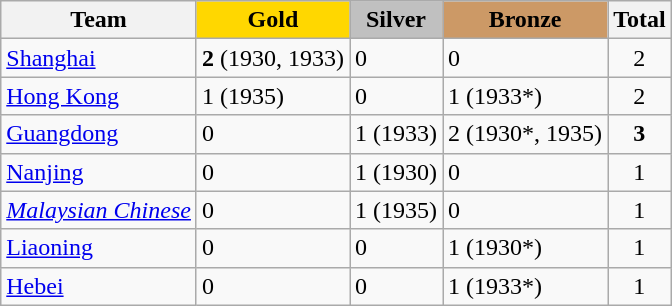<table class="wikitable sortable">
<tr>
<th>Team</th>
<th style=background:gold>Gold</th>
<th style=background:silver>Silver</th>
<th style=background:#cc9966>Bronze</th>
<th>Total</th>
</tr>
<tr>
<td><a href='#'>Shanghai</a></td>
<td><strong>2</strong> (1930, 1933)</td>
<td>0</td>
<td>0</td>
<td align=center>2</td>
</tr>
<tr>
<td><a href='#'>Hong Kong</a></td>
<td>1 (1935)</td>
<td>0</td>
<td>1 (1933*)</td>
<td align=center>2</td>
</tr>
<tr>
<td><a href='#'>Guangdong</a></td>
<td>0</td>
<td>1 (1933)</td>
<td>2 (1930*, 1935)</td>
<td align=center><strong>3</strong></td>
</tr>
<tr>
<td><a href='#'>Nanjing</a></td>
<td>0</td>
<td>1 (1930)</td>
<td>0</td>
<td align=center>1</td>
</tr>
<tr>
<td><em><a href='#'>Malaysian Chinese</a></em></td>
<td>0</td>
<td>1 (1935)</td>
<td>0</td>
<td align=center>1</td>
</tr>
<tr>
<td><a href='#'>Liaoning</a></td>
<td>0</td>
<td>0</td>
<td>1 (1930*)</td>
<td align=center>1</td>
</tr>
<tr>
<td><a href='#'>Hebei</a></td>
<td>0</td>
<td>0</td>
<td>1 (1933*)</td>
<td align=center>1</td>
</tr>
</table>
